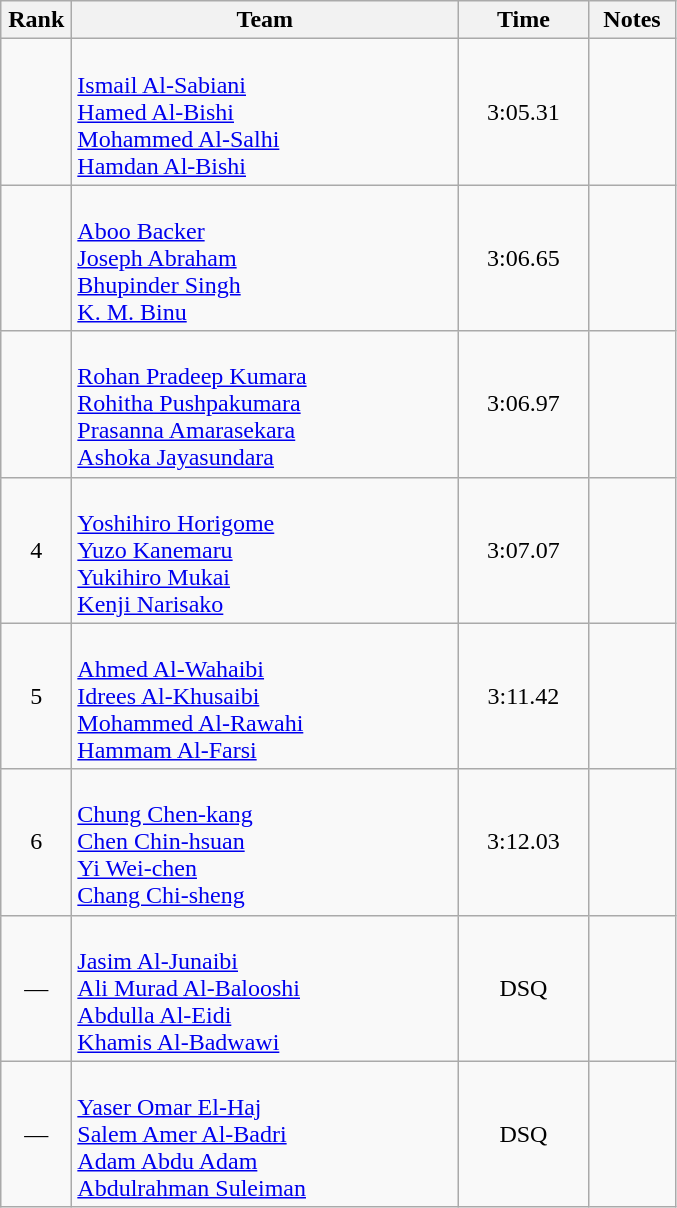<table class="wikitable" style="text-align:center">
<tr>
<th width=40>Rank</th>
<th width=250>Team</th>
<th width=80>Time</th>
<th width=50>Notes</th>
</tr>
<tr>
<td></td>
<td align=left><br><a href='#'>Ismail Al-Sabiani</a><br><a href='#'>Hamed Al-Bishi</a><br><a href='#'>Mohammed Al-Salhi</a><br><a href='#'>Hamdan Al-Bishi</a></td>
<td>3:05.31</td>
<td></td>
</tr>
<tr>
<td></td>
<td align=left><br><a href='#'>Aboo Backer</a><br><a href='#'>Joseph Abraham</a><br><a href='#'>Bhupinder Singh</a><br><a href='#'>K. M. Binu</a></td>
<td>3:06.65</td>
<td></td>
</tr>
<tr>
<td></td>
<td align=left><br><a href='#'>Rohan Pradeep Kumara</a><br><a href='#'>Rohitha Pushpakumara</a><br><a href='#'>Prasanna Amarasekara</a><br><a href='#'>Ashoka Jayasundara</a></td>
<td>3:06.97</td>
<td></td>
</tr>
<tr>
<td>4</td>
<td align=left><br><a href='#'>Yoshihiro Horigome</a><br><a href='#'>Yuzo Kanemaru</a><br><a href='#'>Yukihiro Mukai</a><br><a href='#'>Kenji Narisako</a></td>
<td>3:07.07</td>
<td></td>
</tr>
<tr>
<td>5</td>
<td align=left><br><a href='#'>Ahmed Al-Wahaibi</a><br><a href='#'>Idrees Al-Khusaibi</a><br><a href='#'>Mohammed Al-Rawahi</a><br><a href='#'>Hammam Al-Farsi</a></td>
<td>3:11.42</td>
<td></td>
</tr>
<tr>
<td>6</td>
<td align=left><br><a href='#'>Chung Chen-kang</a><br><a href='#'>Chen Chin-hsuan</a><br><a href='#'>Yi Wei-chen</a><br><a href='#'>Chang Chi-sheng</a></td>
<td>3:12.03</td>
<td></td>
</tr>
<tr>
<td>—</td>
<td align=left><br><a href='#'>Jasim Al-Junaibi</a><br><a href='#'>Ali Murad Al-Balooshi</a><br><a href='#'>Abdulla Al-Eidi</a><br><a href='#'>Khamis Al-Badwawi</a></td>
<td>DSQ</td>
<td></td>
</tr>
<tr>
<td>—</td>
<td align=left><br><a href='#'>Yaser Omar El-Haj</a><br><a href='#'>Salem Amer Al-Badri</a><br><a href='#'>Adam Abdu Adam</a><br><a href='#'>Abdulrahman Suleiman</a></td>
<td>DSQ</td>
<td></td>
</tr>
</table>
